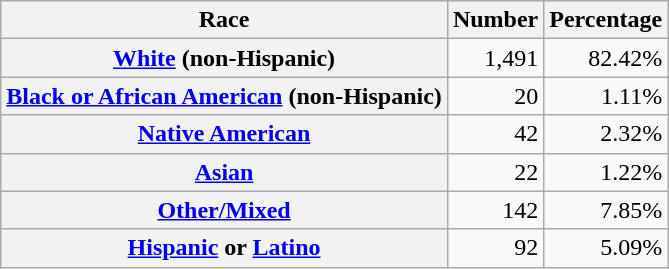<table class="wikitable" style="text-align:right">
<tr>
<th scope="col">Race</th>
<th scope="col">Number</th>
<th scope="col">Percentage</th>
</tr>
<tr>
<th scope="row"><a href='#'>White</a> (non-Hispanic)</th>
<td>1,491</td>
<td>82.42%</td>
</tr>
<tr>
<th scope="row"><a href='#'>Black or African American</a> (non-Hispanic)</th>
<td>20</td>
<td>1.11%</td>
</tr>
<tr>
<th scope="row"><a href='#'>Native American</a></th>
<td>42</td>
<td>2.32%</td>
</tr>
<tr>
<th scope="row"><a href='#'>Asian</a></th>
<td>22</td>
<td>1.22%</td>
</tr>
<tr>
<th scope="row"><a href='#'>Other/Mixed</a></th>
<td>142</td>
<td>7.85%</td>
</tr>
<tr>
<th scope="row"><a href='#'>Hispanic</a> or <a href='#'>Latino</a></th>
<td>92</td>
<td>5.09%</td>
</tr>
</table>
